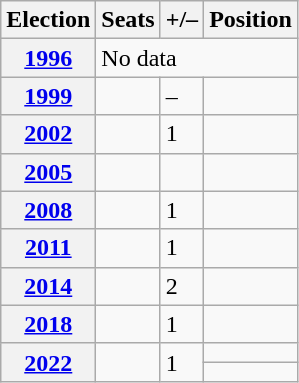<table class="wikitable sortable">
<tr>
<th>Election</th>
<th>Seats</th>
<th>+/–</th>
<th>Position</th>
</tr>
<tr>
<th><a href='#'>1996</a></th>
<td colspan="3">No data</td>
</tr>
<tr>
<th><a href='#'>1999</a></th>
<td></td>
<td>–</td>
<td></td>
</tr>
<tr>
<th><a href='#'>2002</a></th>
<td></td>
<td> 1</td>
<td></td>
</tr>
<tr>
<th><a href='#'>2005</a></th>
<td></td>
<td></td>
<td></td>
</tr>
<tr>
<th><a href='#'>2008</a></th>
<td></td>
<td> 1</td>
<td></td>
</tr>
<tr>
<th><a href='#'>2011</a></th>
<td></td>
<td> 1</td>
<td></td>
</tr>
<tr>
<th><a href='#'>2014</a></th>
<td></td>
<td> 2</td>
<td></td>
</tr>
<tr>
<th><a href='#'>2018</a></th>
<td></td>
<td> 1</td>
<td></td>
</tr>
<tr>
<th rowspan="2"><a href='#'>2022</a></th>
<td rowspan="2"></td>
<td rowspan="2"> 1</td>
<td></td>
</tr>
<tr>
<td></td>
</tr>
</table>
